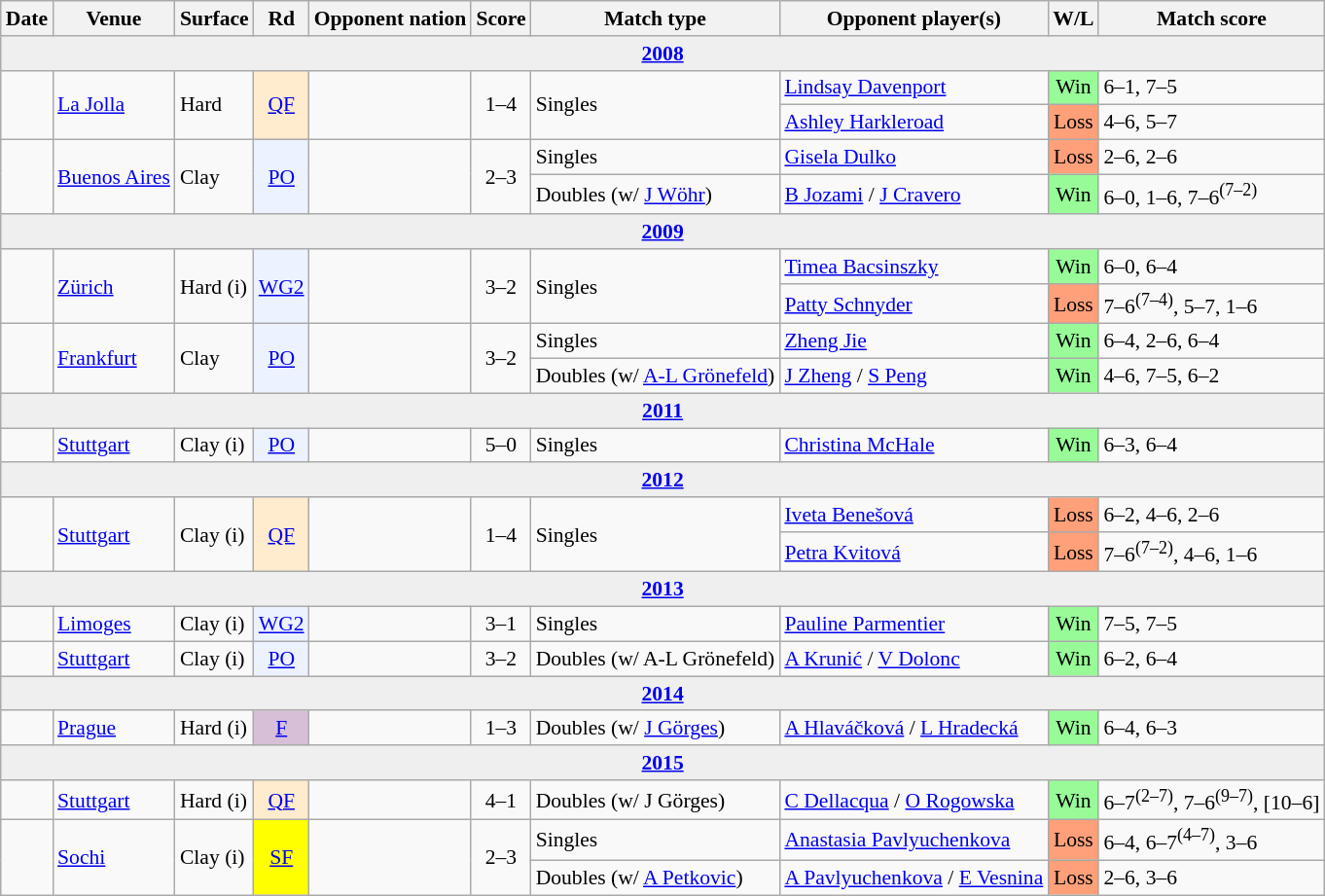<table class="wikitable nowrap" style=font-size:90%>
<tr>
<th>Date</th>
<th>Venue</th>
<th>Surface</th>
<th>Rd</th>
<th>Opponent nation</th>
<th>Score</th>
<th>Match type</th>
<th>Opponent player(s)</th>
<th>W/L</th>
<th>Match score</th>
</tr>
<tr bgcolor="efefef" class="sortbottom">
<td colspan="10" align="center"><strong><a href='#'>2008</a></strong></td>
</tr>
<tr>
<td rowspan="2"></td>
<td rowspan="2"><a href='#'>La Jolla</a></td>
<td rowspan="2">Hard</td>
<td rowspan="2" align="center" bgcolor="ffebcd"><a href='#'>QF</a></td>
<td rowspan=2></td>
<td rowspan=2 align="center">1–4</td>
<td rowspan=2>Singles</td>
<td><a href='#'>Lindsay Davenport</a></td>
<td bgcolor=98fb98 align=center>Win</td>
<td>6–1, 7–5</td>
</tr>
<tr>
<td><a href='#'>Ashley Harkleroad</a></td>
<td bgcolor=ffa07a align=center>Loss</td>
<td>4–6, 5–7</td>
</tr>
<tr>
<td rowspan="2"></td>
<td rowspan="2"><a href='#'>Buenos Aires</a></td>
<td rowspan="2">Clay</td>
<td rowspan="2" align="center" bgcolor="ecf2ff"><a href='#'>PO</a></td>
<td rowspan=2></td>
<td rowspan=2 align="center">2–3</td>
<td>Singles</td>
<td><a href='#'>Gisela Dulko</a></td>
<td bgcolor=ffa07a align=center>Loss</td>
<td>2–6, 2–6</td>
</tr>
<tr>
<td>Doubles (w/ <a href='#'>J Wöhr</a>)</td>
<td><a href='#'>B Jozami</a> / <a href='#'>J Cravero</a></td>
<td bgcolor=98fb98 align=center>Win</td>
<td>6–0, 1–6, 7–6<sup>(7–2)</sup></td>
</tr>
<tr bgcolor="efefef" class="sortbottom">
<td colspan="10" align="center"><strong><a href='#'>2009</a></strong></td>
</tr>
<tr>
<td rowspan="2"></td>
<td rowspan="2"><a href='#'>Zürich</a></td>
<td rowspan="2">Hard (i)</td>
<td rowspan="2" align="center" bgcolor="ecf2ff"><a href='#'>WG2</a></td>
<td rowspan=2></td>
<td rowspan=2 align="center">3–2</td>
<td rowspan=2>Singles</td>
<td><a href='#'>Timea Bacsinszky</a></td>
<td bgcolor=98fb98 align=center>Win</td>
<td>6–0, 6–4</td>
</tr>
<tr>
<td><a href='#'>Patty Schnyder</a></td>
<td bgcolor=ffa07a align=center>Loss</td>
<td>7–6<sup>(7–4)</sup>, 5–7, 1–6</td>
</tr>
<tr>
<td rowspan="2"></td>
<td rowspan="2"><a href='#'>Frankfurt</a></td>
<td rowspan="2">Clay</td>
<td rowspan="2" align="center" bgcolor="ecf2ff"><a href='#'>PO</a></td>
<td rowspan=2></td>
<td rowspan=2 align="center">3–2</td>
<td>Singles</td>
<td><a href='#'>Zheng Jie</a></td>
<td bgcolor=98fb98 align=center>Win</td>
<td>6–4, 2–6, 6–4</td>
</tr>
<tr>
<td>Doubles (w/ <a href='#'>A-L Grönefeld</a>)</td>
<td><a href='#'>J Zheng</a> / <a href='#'>S Peng</a></td>
<td bgcolor=98fb98 align=center>Win</td>
<td>4–6, 7–5, 6–2</td>
</tr>
<tr bgcolor="efefef" class="sortbottom">
<td colspan="10" align="center"><strong><a href='#'>2011</a></strong></td>
</tr>
<tr>
<td></td>
<td><a href='#'>Stuttgart</a></td>
<td>Clay (i)</td>
<td align="center" bgcolor="ecf2ff"><a href='#'>PO</a></td>
<td></td>
<td align="center">5–0</td>
<td>Singles</td>
<td><a href='#'>Christina McHale</a></td>
<td bgcolor=98fb98 align=center>Win</td>
<td>6–3, 6–4</td>
</tr>
<tr bgcolor="efefef" class="sortbottom">
<td colspan="10" align="center"><strong><a href='#'>2012</a></strong></td>
</tr>
<tr>
<td rowspan="2"></td>
<td rowspan="2"><a href='#'>Stuttgart</a></td>
<td rowspan="2">Clay (i)</td>
<td rowspan="2" align="center" bgcolor="ffebcd"><a href='#'>QF</a></td>
<td rowspan=2></td>
<td rowspan=2 align="center">1–4</td>
<td rowspan=2>Singles</td>
<td><a href='#'>Iveta Benešová</a></td>
<td bgcolor=ffa07a align=center>Loss</td>
<td>6–2, 4–6, 2–6</td>
</tr>
<tr>
<td><a href='#'>Petra Kvitová</a></td>
<td bgcolor=ffa07a align=center>Loss</td>
<td>7–6<sup>(7–2)</sup>, 4–6, 1–6</td>
</tr>
<tr bgcolor="efefef" class="sortbottom">
<td colspan="10" align="center"><strong><a href='#'>2013</a></strong></td>
</tr>
<tr>
<td></td>
<td><a href='#'>Limoges</a></td>
<td>Clay (i)</td>
<td align="center" bgcolor="ecf2ff"><a href='#'>WG2</a></td>
<td></td>
<td align="center">3–1</td>
<td>Singles</td>
<td><a href='#'>Pauline Parmentier</a></td>
<td bgcolor=98fb98 align=center>Win</td>
<td>7–5, 7–5</td>
</tr>
<tr>
<td></td>
<td><a href='#'>Stuttgart</a></td>
<td>Clay (i)</td>
<td align="center" bgcolor="ecf2ff"><a href='#'>PO</a></td>
<td></td>
<td align="center">3–2</td>
<td>Doubles (w/ A-L Grönefeld)</td>
<td><a href='#'>A Krunić</a> / <a href='#'>V Dolonc</a></td>
<td bgcolor=98fb98 align=center>Win</td>
<td>6–2, 6–4</td>
</tr>
<tr bgcolor="efefef" class="sortbottom">
<td colspan="10" align="center"><strong><a href='#'>2014</a></strong></td>
</tr>
<tr>
<td></td>
<td><a href='#'>Prague</a></td>
<td>Hard (i)</td>
<td align="center" bgcolor="thistle"><a href='#'>F</a></td>
<td></td>
<td align="center">1–3</td>
<td>Doubles (w/ <a href='#'>J Görges</a>)</td>
<td><a href='#'>A Hlaváčková</a> / <a href='#'>L Hradecká</a></td>
<td bgcolor=98fb98 align=center>Win</td>
<td>6–4, 6–3</td>
</tr>
<tr bgcolor="efefef" class="sortbottom">
<td colspan="10" align="center"><strong><a href='#'>2015</a></strong></td>
</tr>
<tr>
<td></td>
<td><a href='#'>Stuttgart</a></td>
<td>Hard (i)</td>
<td align="center" bgcolor="ffebcd"><a href='#'>QF</a></td>
<td></td>
<td align="center">4–1</td>
<td>Doubles (w/ J Görges)</td>
<td><a href='#'>C Dellacqua</a> / <a href='#'>O Rogowska</a></td>
<td bgcolor=98fb98 align=center>Win</td>
<td>6–7<sup>(2–7)</sup>, 7–6<sup>(9–7)</sup>, [10–6]</td>
</tr>
<tr>
<td rowspan="2"></td>
<td rowspan="2"><a href='#'>Sochi</a></td>
<td rowspan="2">Clay (i)</td>
<td rowspan="2" align="center" bgcolor="yellow"><a href='#'>SF</a></td>
<td rowspan=2></td>
<td rowspan=2 align="center">2–3</td>
<td>Singles</td>
<td><a href='#'>Anastasia Pavlyuchenkova</a></td>
<td bgcolor=ffa07a align=center>Loss</td>
<td>6–4, 6–7<sup>(4–7)</sup>, 3–6</td>
</tr>
<tr>
<td>Doubles (w/ <a href='#'>A Petkovic</a>)</td>
<td><a href='#'>A Pavlyuchenkova</a> / <a href='#'>E Vesnina</a></td>
<td bgcolor=ffa07a align=center>Loss</td>
<td>2–6, 3–6</td>
</tr>
</table>
